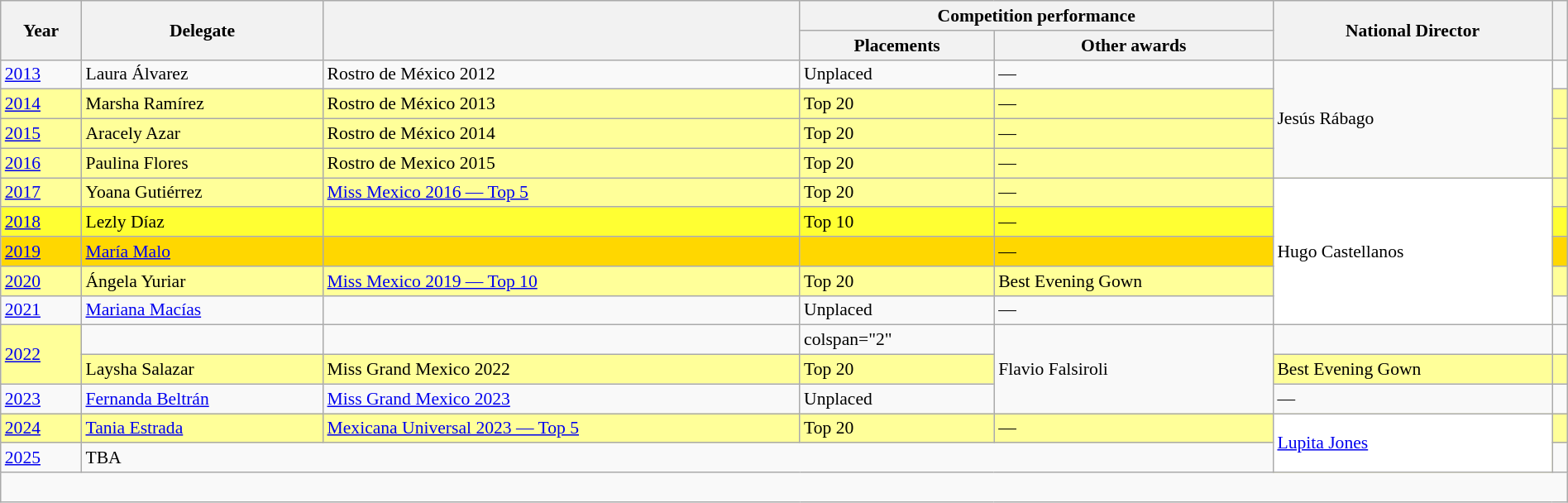<table class="wikitable defaultcenter" style="font-size:90%; width:100%;">
<tr>
<th rowspan=2>Year</th>
<th rowspan=2>Delegate</th>
<th rowspan=2></th>
<th colspan=2>Competition performance</th>
<th rowspan=2>National Director</th>
<th rowspan=2></th>
</tr>
<tr>
<th width=150px>Placements</th>
<th>Other awards</th>
</tr>
<tr>
<td><a href='#'>2013</a></td>
<td>Laura Álvarez</td>
<td>Rostro de México 2012</td>
<td>Unplaced</td>
<td>—</td>
<td rowspan=4>Jesús Rábago</td>
<td></td>
</tr>
<tr bgcolor=#FFFF99>
<td><a href='#'>2014</a></td>
<td>Marsha Ramírez</td>
<td>Rostro de México 2013</td>
<td>Top 20</td>
<td>—</td>
<td></td>
</tr>
<tr bgcolor=#FFFF99>
<td><a href='#'>2015</a></td>
<td>Aracely Azar</td>
<td>Rostro de México 2014</td>
<td>Top 20</td>
<td>—</td>
<td></td>
</tr>
<tr bgcolor=#FFFF99>
<td><a href='#'>2016</a></td>
<td>Paulina Flores</td>
<td>Rostro de Mexico 2015</td>
<td>Top 20</td>
<td>—</td>
<td></td>
</tr>
<tr bgcolor=#FFFF99>
<td><a href='#'>2017</a></td>
<td>Yoana Gutiérrez</td>
<td><a href='#'>Miss Mexico 2016 — Top 5</a></td>
<td>Top 20</td>
<td>—</td>
<td rowspan=5 bgcolor=white>Hugo Castellanos</td>
<td></td>
</tr>
<tr bgcolor=#FFFF33>
<td><a href='#'>2018</a></td>
<td>Lezly Díaz</td>
<td></td>
<td>Top 10</td>
<td>—</td>
<td></td>
</tr>
<tr bgcolor=gold>
<td><a href='#'>2019</a></td>
<td><a href='#'>María Malo</a></td>
<td></td>
<td></td>
<td>—</td>
<td></td>
</tr>
<tr bgcolor=#FFFF99>
<td><a href='#'>2020</a></td>
<td>Ángela Yuriar</td>
<td><a href='#'>Miss Mexico 2019 — Top 10</a></td>
<td>Top 20</td>
<td>Best Evening Gown</td>
<td></td>
</tr>
<tr>
<td><a href='#'>2021</a></td>
<td><a href='#'>Mariana Macías</a></td>
<td></td>
<td>Unplaced</td>
<td>—</td>
<td></td>
</tr>
<tr>
<td rowspan="2" bgcolor=#FFFF99><a href='#'>2022</a></td>
<td></td>
<td></td>
<td>colspan="2" </td>
<td rowspan=3>Flavio Falsiroli</td>
<td></td>
</tr>
<tr bgcolor=#FFFF99>
<td>Laysha Salazar</td>
<td>Miss Grand Mexico 2022</td>
<td>Top 20</td>
<td>Best Evening Gown</td>
<td></td>
</tr>
<tr>
<td><a href='#'>2023</a></td>
<td><a href='#'>Fernanda Beltrán</a></td>
<td><a href='#'>Miss Grand Mexico 2023</a></td>
<td>Unplaced</td>
<td>—</td>
<td></td>
</tr>
<tr bgcolor=#FFFF99>
<td><a href='#'>2024</a></td>
<td><a href='#'>Tania Estrada</a></td>
<td><a href='#'>Mexicana Universal 2023 — Top 5</a></td>
<td>Top 20</td>
<td>—</td>
<td rowspan=2 bgcolor=white><a href='#'>Lupita Jones</a></td>
<td></td>
</tr>
<tr>
<td><a href='#'>2025</a></td>
<td colspan=4>TBA</td>
<td></td>
</tr>
<tr>
<td colspan="7" align=left><br></td>
</tr>
</table>
